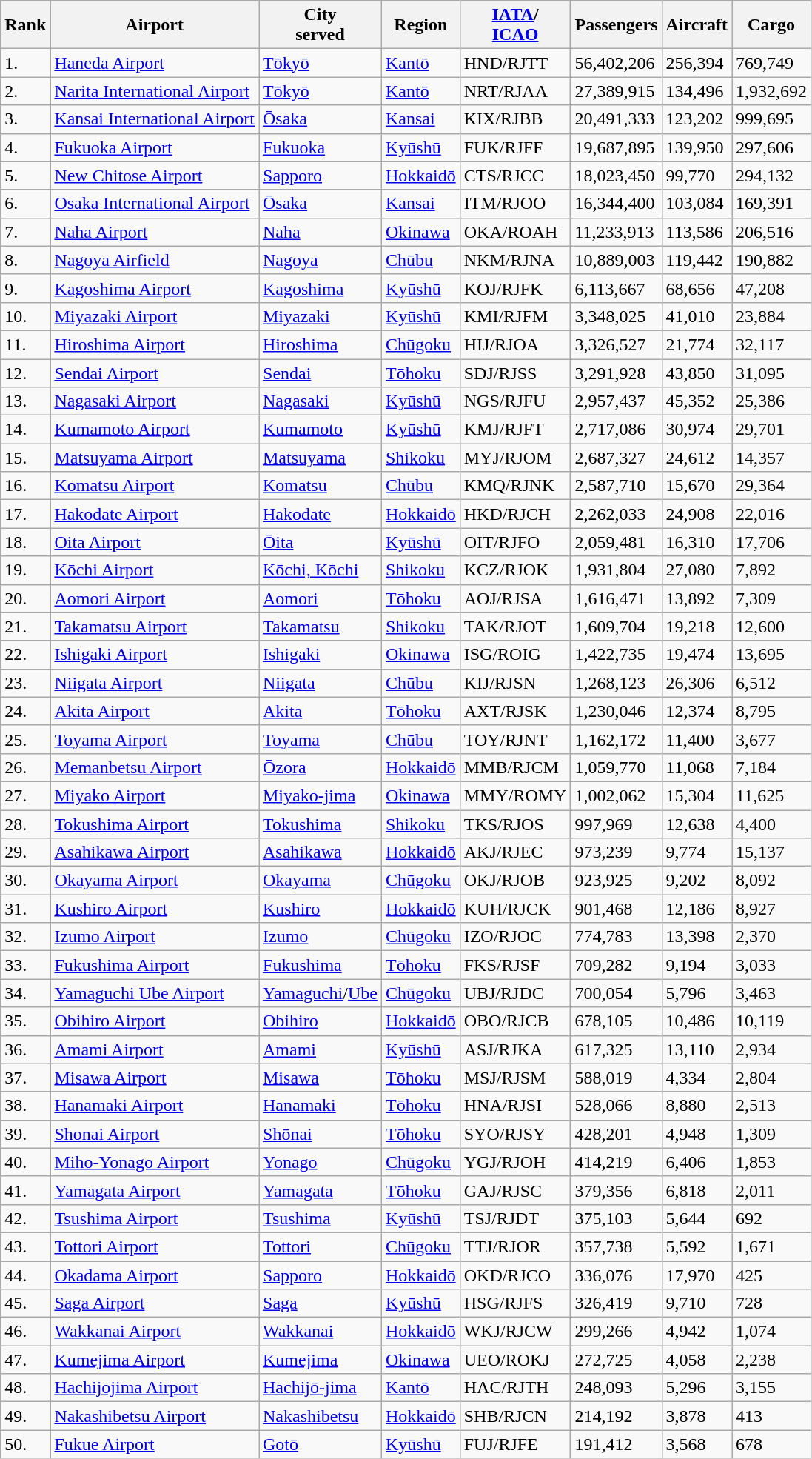<table class="wikitable sortable">
<tr>
<th>Rank</th>
<th>Airport</th>
<th>City<br>served</th>
<th>Region</th>
<th><a href='#'>IATA</a>/<br><a href='#'>ICAO</a></th>
<th>Passengers</th>
<th>Aircraft</th>
<th>Cargo</th>
</tr>
<tr>
<td>1.</td>
<td><a href='#'>Haneda Airport</a></td>
<td><a href='#'>Tōkyō</a></td>
<td><a href='#'>Kantō</a></td>
<td>HND/RJTT</td>
<td>56,402,206</td>
<td>256,394</td>
<td>769,749</td>
</tr>
<tr>
<td>2.</td>
<td><a href='#'>Narita International Airport</a></td>
<td><a href='#'>Tōkyō</a></td>
<td><a href='#'>Kantō</a></td>
<td>NRT/RJAA</td>
<td>27,389,915</td>
<td>134,496</td>
<td>1,932,692</td>
</tr>
<tr>
<td>3.</td>
<td><a href='#'>Kansai International Airport</a></td>
<td><a href='#'>Ōsaka</a></td>
<td><a href='#'>Kansai</a></td>
<td>KIX/RJBB</td>
<td>20,491,333</td>
<td>123,202</td>
<td>999,695</td>
</tr>
<tr>
<td>4.</td>
<td><a href='#'>Fukuoka Airport</a></td>
<td><a href='#'>Fukuoka</a></td>
<td><a href='#'>Kyūshū</a></td>
<td>FUK/RJFF</td>
<td>19,687,895</td>
<td>139,950</td>
<td>297,606</td>
</tr>
<tr>
<td>5.</td>
<td><a href='#'>New Chitose Airport</a></td>
<td><a href='#'>Sapporo</a></td>
<td><a href='#'>Hokkaidō</a></td>
<td>CTS/RJCC</td>
<td>18,023,450</td>
<td>99,770</td>
<td>294,132</td>
</tr>
<tr>
<td>6.</td>
<td><a href='#'>Osaka International Airport</a></td>
<td><a href='#'>Ōsaka</a></td>
<td><a href='#'>Kansai</a></td>
<td>ITM/RJOO</td>
<td>16,344,400</td>
<td>103,084</td>
<td>169,391</td>
</tr>
<tr>
<td>7.</td>
<td><a href='#'>Naha Airport</a></td>
<td><a href='#'>Naha</a></td>
<td><a href='#'>Okinawa</a></td>
<td>OKA/ROAH</td>
<td>11,233,913</td>
<td>113,586</td>
<td>206,516</td>
</tr>
<tr>
<td>8.</td>
<td><a href='#'>Nagoya Airfield</a></td>
<td><a href='#'>Nagoya</a></td>
<td><a href='#'>Chūbu</a></td>
<td>NKM/RJNA</td>
<td>10,889,003</td>
<td>119,442</td>
<td>190,882</td>
</tr>
<tr>
<td>9.</td>
<td><a href='#'>Kagoshima Airport</a></td>
<td><a href='#'>Kagoshima</a></td>
<td><a href='#'>Kyūshū</a></td>
<td>KOJ/RJFK</td>
<td>6,113,667</td>
<td>68,656</td>
<td>47,208</td>
</tr>
<tr>
<td>10.</td>
<td><a href='#'>Miyazaki Airport</a></td>
<td><a href='#'>Miyazaki</a></td>
<td><a href='#'>Kyūshū</a></td>
<td>KMI/RJFM</td>
<td>3,348,025</td>
<td>41,010</td>
<td>23,884</td>
</tr>
<tr>
<td>11.</td>
<td><a href='#'>Hiroshima Airport</a></td>
<td><a href='#'>Hiroshima</a></td>
<td><a href='#'>Chūgoku</a></td>
<td>HIJ/RJOA</td>
<td>3,326,527</td>
<td>21,774</td>
<td>32,117</td>
</tr>
<tr>
<td>12.</td>
<td><a href='#'>Sendai Airport</a></td>
<td><a href='#'>Sendai</a></td>
<td><a href='#'>Tōhoku</a></td>
<td>SDJ/RJSS</td>
<td>3,291,928</td>
<td>43,850</td>
<td>31,095</td>
</tr>
<tr>
<td>13.</td>
<td><a href='#'>Nagasaki Airport</a></td>
<td><a href='#'>Nagasaki</a></td>
<td><a href='#'>Kyūshū</a></td>
<td>NGS/RJFU</td>
<td>2,957,437</td>
<td>45,352</td>
<td>25,386</td>
</tr>
<tr>
<td>14.</td>
<td><a href='#'>Kumamoto Airport</a></td>
<td><a href='#'>Kumamoto</a></td>
<td><a href='#'>Kyūshū</a></td>
<td>KMJ/RJFT</td>
<td>2,717,086</td>
<td>30,974</td>
<td>29,701</td>
</tr>
<tr>
<td>15.</td>
<td><a href='#'>Matsuyama Airport</a></td>
<td><a href='#'>Matsuyama</a></td>
<td><a href='#'>Shikoku</a></td>
<td>MYJ/RJOM</td>
<td>2,687,327</td>
<td>24,612</td>
<td>14,357</td>
</tr>
<tr>
<td>16.</td>
<td><a href='#'>Komatsu Airport</a></td>
<td><a href='#'>Komatsu</a></td>
<td><a href='#'>Chūbu</a></td>
<td>KMQ/RJNK</td>
<td>2,587,710</td>
<td>15,670</td>
<td>29,364</td>
</tr>
<tr>
<td>17.</td>
<td><a href='#'>Hakodate Airport</a></td>
<td><a href='#'>Hakodate</a></td>
<td><a href='#'>Hokkaidō</a></td>
<td>HKD/RJCH</td>
<td>2,262,033</td>
<td>24,908</td>
<td>22,016</td>
</tr>
<tr>
<td>18.</td>
<td><a href='#'>Oita Airport</a></td>
<td><a href='#'>Ōita</a></td>
<td><a href='#'>Kyūshū</a></td>
<td>OIT/RJFO</td>
<td>2,059,481</td>
<td>16,310</td>
<td>17,706</td>
</tr>
<tr>
<td>19.</td>
<td><a href='#'>Kōchi Airport</a></td>
<td><a href='#'>Kōchi, Kōchi</a></td>
<td><a href='#'>Shikoku</a></td>
<td>KCZ/RJOK</td>
<td>1,931,804</td>
<td>27,080</td>
<td>7,892</td>
</tr>
<tr>
<td>20.</td>
<td><a href='#'>Aomori Airport</a></td>
<td><a href='#'>Aomori</a></td>
<td><a href='#'>Tōhoku</a></td>
<td>AOJ/RJSA</td>
<td>1,616,471</td>
<td>13,892</td>
<td>7,309</td>
</tr>
<tr>
<td>21.</td>
<td><a href='#'>Takamatsu Airport</a></td>
<td><a href='#'>Takamatsu</a></td>
<td><a href='#'>Shikoku</a></td>
<td>TAK/RJOT</td>
<td>1,609,704</td>
<td>19,218</td>
<td>12,600</td>
</tr>
<tr>
<td>22.</td>
<td><a href='#'>Ishigaki Airport</a></td>
<td><a href='#'>Ishigaki</a></td>
<td><a href='#'>Okinawa</a></td>
<td>ISG/ROIG</td>
<td>1,422,735</td>
<td>19,474</td>
<td>13,695</td>
</tr>
<tr>
<td>23.</td>
<td><a href='#'>Niigata Airport</a></td>
<td><a href='#'>Niigata</a></td>
<td><a href='#'>Chūbu</a></td>
<td>KIJ/RJSN</td>
<td>1,268,123</td>
<td>26,306</td>
<td>6,512</td>
</tr>
<tr>
<td>24.</td>
<td><a href='#'>Akita Airport</a></td>
<td><a href='#'>Akita</a></td>
<td><a href='#'>Tōhoku</a></td>
<td>AXT/RJSK</td>
<td>1,230,046</td>
<td>12,374</td>
<td>8,795</td>
</tr>
<tr>
<td>25.</td>
<td><a href='#'>Toyama Airport</a></td>
<td><a href='#'>Toyama</a></td>
<td><a href='#'>Chūbu</a></td>
<td>TOY/RJNT</td>
<td>1,162,172</td>
<td>11,400</td>
<td>3,677</td>
</tr>
<tr>
<td>26.</td>
<td><a href='#'>Memanbetsu Airport</a></td>
<td><a href='#'>Ōzora</a></td>
<td><a href='#'>Hokkaidō</a></td>
<td>MMB/RJCM</td>
<td>1,059,770</td>
<td>11,068</td>
<td>7,184</td>
</tr>
<tr>
<td>27.</td>
<td><a href='#'>Miyako Airport</a></td>
<td><a href='#'>Miyako-jima</a></td>
<td><a href='#'>Okinawa</a></td>
<td>MMY/ROMY</td>
<td>1,002,062</td>
<td>15,304</td>
<td>11,625</td>
</tr>
<tr>
<td>28.</td>
<td><a href='#'>Tokushima Airport</a></td>
<td><a href='#'>Tokushima</a></td>
<td><a href='#'>Shikoku</a></td>
<td>TKS/RJOS</td>
<td>997,969</td>
<td>12,638</td>
<td>4,400</td>
</tr>
<tr>
<td>29.</td>
<td><a href='#'>Asahikawa Airport</a></td>
<td><a href='#'>Asahikawa</a></td>
<td><a href='#'>Hokkaidō</a></td>
<td>AKJ/RJEC</td>
<td>973,239</td>
<td>9,774</td>
<td>15,137</td>
</tr>
<tr>
<td>30.</td>
<td><a href='#'>Okayama Airport</a></td>
<td><a href='#'>Okayama</a></td>
<td><a href='#'>Chūgoku</a></td>
<td>OKJ/RJOB</td>
<td>923,925</td>
<td>9,202</td>
<td>8,092</td>
</tr>
<tr>
<td>31.</td>
<td><a href='#'>Kushiro Airport</a></td>
<td><a href='#'>Kushiro</a></td>
<td><a href='#'>Hokkaidō</a></td>
<td>KUH/RJCK</td>
<td>901,468</td>
<td>12,186</td>
<td>8,927</td>
</tr>
<tr>
<td>32.</td>
<td><a href='#'>Izumo Airport</a></td>
<td><a href='#'>Izumo</a></td>
<td><a href='#'>Chūgoku</a></td>
<td>IZO/RJOC</td>
<td>774,783</td>
<td>13,398</td>
<td>2,370</td>
</tr>
<tr>
<td>33.</td>
<td><a href='#'>Fukushima Airport</a></td>
<td><a href='#'>Fukushima</a></td>
<td><a href='#'>Tōhoku</a></td>
<td>FKS/RJSF</td>
<td>709,282</td>
<td>9,194</td>
<td>3,033</td>
</tr>
<tr>
<td>34.</td>
<td><a href='#'>Yamaguchi Ube Airport</a></td>
<td><a href='#'>Yamaguchi</a>/<a href='#'>Ube</a></td>
<td><a href='#'>Chūgoku</a></td>
<td>UBJ/RJDC</td>
<td>700,054</td>
<td>5,796</td>
<td>3,463</td>
</tr>
<tr>
<td>35.</td>
<td><a href='#'>Obihiro Airport</a></td>
<td><a href='#'>Obihiro</a></td>
<td><a href='#'>Hokkaidō</a></td>
<td>OBO/RJCB</td>
<td>678,105</td>
<td>10,486</td>
<td>10,119</td>
</tr>
<tr>
<td>36.</td>
<td><a href='#'>Amami Airport</a></td>
<td><a href='#'>Amami</a></td>
<td><a href='#'>Kyūshū</a></td>
<td>ASJ/RJKA</td>
<td>617,325</td>
<td>13,110</td>
<td>2,934</td>
</tr>
<tr>
<td>37.</td>
<td><a href='#'>Misawa Airport</a></td>
<td><a href='#'>Misawa</a></td>
<td><a href='#'>Tōhoku</a></td>
<td>MSJ/RJSM</td>
<td>588,019</td>
<td>4,334</td>
<td>2,804</td>
</tr>
<tr>
<td>38.</td>
<td><a href='#'>Hanamaki Airport</a></td>
<td><a href='#'>Hanamaki</a></td>
<td><a href='#'>Tōhoku</a></td>
<td>HNA/RJSI</td>
<td>528,066</td>
<td>8,880</td>
<td>2,513</td>
</tr>
<tr>
<td>39.</td>
<td><a href='#'>Shonai Airport</a></td>
<td><a href='#'>Shōnai</a></td>
<td><a href='#'>Tōhoku</a></td>
<td>SYO/RJSY</td>
<td>428,201</td>
<td>4,948</td>
<td>1,309</td>
</tr>
<tr>
<td>40.</td>
<td><a href='#'>Miho-Yonago Airport</a></td>
<td><a href='#'>Yonago</a></td>
<td><a href='#'>Chūgoku</a></td>
<td>YGJ/RJOH</td>
<td>414,219</td>
<td>6,406</td>
<td>1,853</td>
</tr>
<tr>
<td>41.</td>
<td><a href='#'>Yamagata Airport</a></td>
<td><a href='#'>Yamagata</a></td>
<td><a href='#'>Tōhoku</a></td>
<td>GAJ/RJSC</td>
<td>379,356</td>
<td>6,818</td>
<td>2,011</td>
</tr>
<tr>
<td>42.</td>
<td><a href='#'>Tsushima Airport</a></td>
<td><a href='#'>Tsushima</a></td>
<td><a href='#'>Kyūshū</a></td>
<td>TSJ/RJDT</td>
<td>375,103</td>
<td>5,644</td>
<td>692</td>
</tr>
<tr>
<td>43.</td>
<td><a href='#'>Tottori Airport</a></td>
<td><a href='#'>Tottori</a></td>
<td><a href='#'>Chūgoku</a></td>
<td>TTJ/RJOR</td>
<td>357,738</td>
<td>5,592</td>
<td>1,671</td>
</tr>
<tr>
<td>44.</td>
<td><a href='#'>Okadama Airport</a></td>
<td><a href='#'>Sapporo</a></td>
<td><a href='#'>Hokkaidō</a></td>
<td>OKD/RJCO</td>
<td>336,076</td>
<td>17,970</td>
<td>425</td>
</tr>
<tr>
<td>45.</td>
<td><a href='#'>Saga Airport</a></td>
<td><a href='#'>Saga</a></td>
<td><a href='#'>Kyūshū</a></td>
<td>HSG/RJFS</td>
<td>326,419</td>
<td>9,710</td>
<td>728</td>
</tr>
<tr>
<td>46.</td>
<td><a href='#'>Wakkanai Airport</a></td>
<td><a href='#'>Wakkanai</a></td>
<td><a href='#'>Hokkaidō</a></td>
<td>WKJ/RJCW</td>
<td>299,266</td>
<td>4,942</td>
<td>1,074</td>
</tr>
<tr>
<td>47.</td>
<td><a href='#'>Kumejima Airport</a></td>
<td><a href='#'>Kumejima</a></td>
<td><a href='#'>Okinawa</a></td>
<td>UEO/ROKJ</td>
<td>272,725</td>
<td>4,058</td>
<td>2,238</td>
</tr>
<tr>
<td>48.</td>
<td><a href='#'>Hachijojima Airport</a></td>
<td><a href='#'>Hachijō-jima</a></td>
<td><a href='#'>Kantō</a></td>
<td>HAC/RJTH</td>
<td>248,093</td>
<td>5,296</td>
<td>3,155</td>
</tr>
<tr>
<td>49.</td>
<td><a href='#'>Nakashibetsu Airport</a></td>
<td><a href='#'>Nakashibetsu</a></td>
<td><a href='#'>Hokkaidō</a></td>
<td>SHB/RJCN</td>
<td>214,192</td>
<td>3,878</td>
<td>413</td>
</tr>
<tr>
<td>50.</td>
<td><a href='#'>Fukue Airport</a></td>
<td><a href='#'>Gotō</a></td>
<td><a href='#'>Kyūshū</a></td>
<td>FUJ/RJFE</td>
<td>191,412</td>
<td>3,568</td>
<td>678</td>
</tr>
</table>
